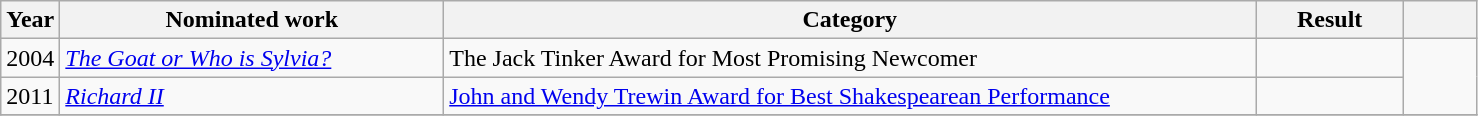<table class=wikitable>
<tr>
<th width=4%>Year</th>
<th width=26%>Nominated work</th>
<th width=55%>Category</th>
<th width=10%>Result</th>
<th width=5%></th>
</tr>
<tr>
<td>2004</td>
<td><em><a href='#'>The Goat or Who is Sylvia?</a></em></td>
<td>The Jack Tinker Award for Most Promising Newcomer</td>
<td></td>
<td rowspan="2"></td>
</tr>
<tr>
<td>2011</td>
<td><em><a href='#'>Richard II</a></em></td>
<td><a href='#'>John and Wendy Trewin Award for Best Shakespearean Performance</a></td>
<td></td>
</tr>
<tr>
</tr>
</table>
